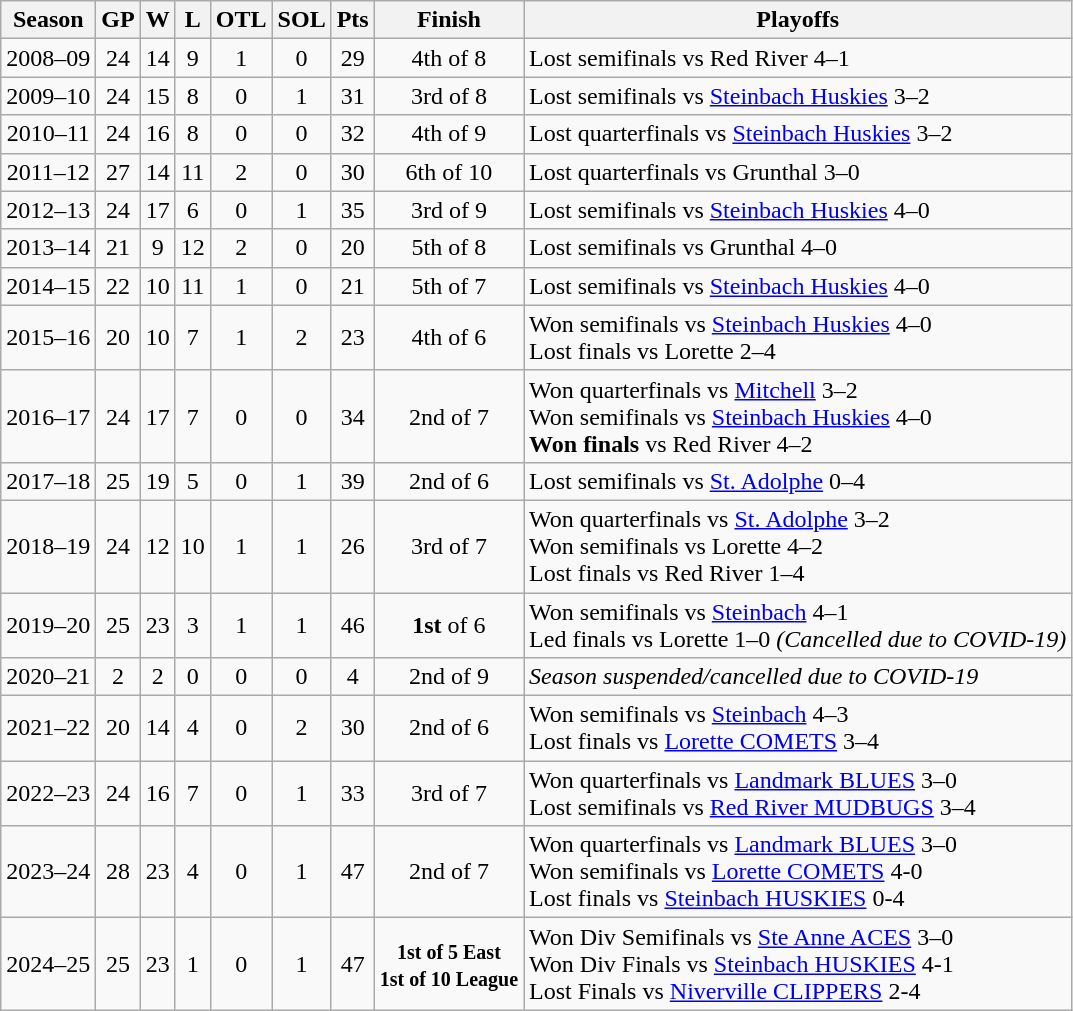<table class="wikitable" style="text-align:center">
<tr>
<th>Season</th>
<th>GP</th>
<th>W</th>
<th>L</th>
<th>OTL</th>
<th>SOL</th>
<th>Pts</th>
<th>Finish</th>
<th>Playoffs</th>
</tr>
<tr>
<td>2008–09</td>
<td>24</td>
<td>14</td>
<td>9</td>
<td>1</td>
<td>0</td>
<td>29</td>
<td>4th of 8</td>
<td align=left>Lost semifinals vs Red River 4–1</td>
</tr>
<tr>
<td>2009–10</td>
<td>24</td>
<td>15</td>
<td>8</td>
<td>0</td>
<td>1</td>
<td>31</td>
<td>3rd of 8</td>
<td align=left>Lost semifinals vs <a href='#'>Steinbach Huskies</a> 3–2</td>
</tr>
<tr>
<td>2010–11</td>
<td>24</td>
<td>16</td>
<td>8</td>
<td>0</td>
<td>0</td>
<td>32</td>
<td>4th of 9</td>
<td align=left>Lost quarterfinals vs <a href='#'>Steinbach Huskies</a> 3–2</td>
</tr>
<tr>
<td>2011–12</td>
<td>27</td>
<td>14</td>
<td>11</td>
<td>2</td>
<td>0</td>
<td>30</td>
<td>6th of 10</td>
<td align=left>Lost quarterfinals vs Grunthal 3–0</td>
</tr>
<tr>
<td>2012–13</td>
<td>24</td>
<td>17</td>
<td>6</td>
<td>0</td>
<td>1</td>
<td>35</td>
<td>3rd of 9</td>
<td align=left>Lost semifinals vs <a href='#'>Steinbach Huskies</a> 4–0</td>
</tr>
<tr>
<td>2013–14</td>
<td>21</td>
<td>9</td>
<td>12</td>
<td>2</td>
<td>0</td>
<td>20</td>
<td>5th of 8</td>
<td align=left>Lost semifinals vs Grunthal 4–0</td>
</tr>
<tr>
<td>2014–15</td>
<td>22</td>
<td>10</td>
<td>11</td>
<td>1</td>
<td>0</td>
<td>21</td>
<td>5th of 7</td>
<td align=left>Lost semifinals vs <a href='#'>Steinbach Huskies</a> 4–0</td>
</tr>
<tr>
<td>2015–16</td>
<td>20</td>
<td>10</td>
<td>7</td>
<td>1</td>
<td>2</td>
<td>23</td>
<td>4th of 6</td>
<td align=left>Won semifinals vs <a href='#'>Steinbach Huskies</a> 4–0<br>Lost finals vs Lorette 2–4</td>
</tr>
<tr>
<td>2016–17</td>
<td>24</td>
<td>17</td>
<td>7</td>
<td>0</td>
<td>0</td>
<td>34</td>
<td>2nd of 7</td>
<td align=left>Won quarterfinals vs <a href='#'>Mitchell</a> 3–2<br>Won semifinals vs <a href='#'>Steinbach Huskies</a> 4–0<br><strong>Won finals</strong> vs Red River 4–2</td>
</tr>
<tr>
<td>2017–18</td>
<td>25</td>
<td>19</td>
<td>5</td>
<td>0</td>
<td>1</td>
<td>39</td>
<td>2nd of 6</td>
<td align=left>Lost semifinals vs <a href='#'>St. Adolphe</a> 0–4</td>
</tr>
<tr>
<td>2018–19</td>
<td>24</td>
<td>12</td>
<td>10</td>
<td>1</td>
<td>1</td>
<td>26</td>
<td>3rd of 7</td>
<td align=left>Won quarterfinals vs <a href='#'>St. Adolphe</a> 3–2<br>Won semifinals vs Lorette 4–2<br>Lost finals vs Red River 1–4</td>
</tr>
<tr>
<td>2019–20</td>
<td>25</td>
<td>23</td>
<td>3</td>
<td>1</td>
<td>1</td>
<td>46</td>
<td><strong>1st</strong> of 6</td>
<td align=left>Won semifinals vs <a href='#'>Steinbach</a> 4–1<br>Led finals vs Lorette 1–0 <em>(Cancelled due to COVID-19)</em></td>
</tr>
<tr>
<td>2020–21</td>
<td>2</td>
<td>2</td>
<td>0</td>
<td>0</td>
<td>0</td>
<td>4</td>
<td>2nd of 9</td>
<td align=left><em>Season suspended/cancelled due to COVID-19</em></td>
</tr>
<tr>
<td>2021–22</td>
<td>20</td>
<td>14</td>
<td>4</td>
<td>0</td>
<td>2</td>
<td>30</td>
<td>2nd of 6</td>
<td align=left>Won semifinals vs <a href='#'>Steinbach</a> 4–3<br>Lost finals vs <a href='#'>Lorette COMETS</a> 3–4</td>
</tr>
<tr>
<td>2022–23</td>
<td>24</td>
<td>16</td>
<td>7</td>
<td>0</td>
<td>1</td>
<td>33</td>
<td>3rd of 7</td>
<td align=left>Won quarterfinals vs <a href='#'>Landmark BLUES</a> 3–0<br>Lost semifinals vs <a href='#'>Red River MUDBUGS</a> 3–4</td>
</tr>
<tr>
<td>2023–24</td>
<td>28</td>
<td>23</td>
<td>4</td>
<td>0</td>
<td>1</td>
<td>47</td>
<td>2nd of 7</td>
<td align=left>Won quarterfinals vs <a href='#'>Landmark BLUES</a> 3–0<br>Won semifinals vs <a href='#'>Lorette COMETS</a> 4-0<br>Lost finals vs <a href='#'>Steinbach HUSKIES</a> 0-4</td>
</tr>
<tr>
<td>2024–25</td>
<td>25</td>
<td>23</td>
<td>1</td>
<td>0</td>
<td>1</td>
<td>47</td>
<td><small><strong>1st of 5 East</strong><br><strong>1st of 10 League</strong></small></td>
<td align=left>Won Div Semifinals vs <a href='#'>Ste Anne ACES</a> 3–0<br>Won Div Finals vs <a href='#'>Steinbach HUSKIES</a> 4-1<br>Lost Finals vs <a href='#'>Niverville CLIPPERS</a> 2-4</td>
</tr>
</table>
